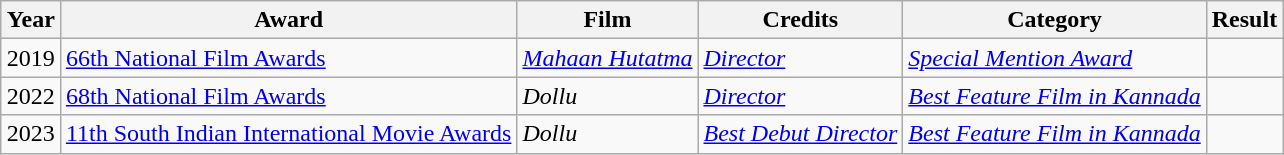<table class="wikitable" style="margin: 1em auto 1em auto;">
<tr>
<th scope="col">Year</th>
<th scope="col">Award</th>
<th scope="col">Film</th>
<th scope="col">Credits</th>
<th scope="col">Category</th>
<th scope="col">Result</th>
</tr>
<tr>
<td>2019</td>
<td><a href='#'>66th National Film Awards</a></td>
<td><em><a href='#'>Mahaan Hutatma</a></em></td>
<td><em><a href='#'>Director</a></em></td>
<td><em><a href='#'>Special Mention Award</a></em></td>
<td></td>
</tr>
<tr>
<td>2022</td>
<td><a href='#'>68th National Film Awards</a></td>
<td><em>Dollu</em></td>
<td><em><a href='#'>Director</a></em></td>
<td><em><a href='#'>Best Feature Film in Kannada</a></em></td>
<td></td>
</tr>
<tr>
<td>2023</td>
<td><a href='#'>11th South Indian International Movie Awards</a></td>
<td><em>Dollu</em></td>
<td><em><a href='#'>Best Debut Director</a></em></td>
<td><em><a href='#'>Best Feature Film in Kannada</a></em></td>
<td></td>
</tr>
</table>
